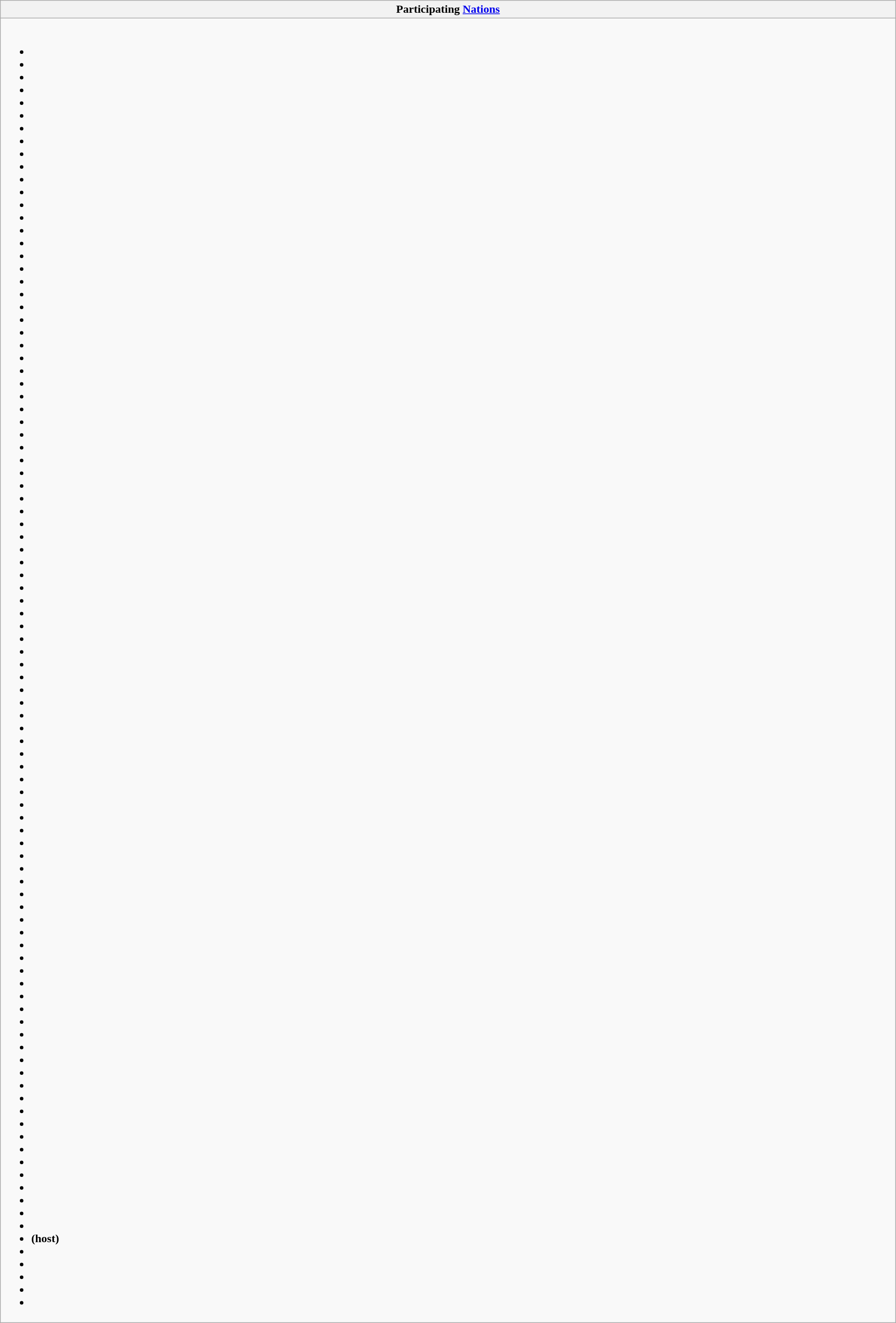<table class="wikitable collapsible" style="margin:1em auto; width:100%;">
<tr>
<th>Participating <a href='#'>Nations</a></th>
</tr>
<tr>
<td><br><ul><li></li><li></li><li></li><li></li><li></li><li></li><li></li><li></li><li></li><li></li><li></li><li></li><li></li><li></li><li></li><li></li><li></li><li></li><li></li><li></li><li></li><li></li><li></li><li></li><li></li><li></li><li></li><li></li><li></li><li></li><li></li><li></li><li></li><li></li><li></li><li></li><li></li><li></li><li></li><li></li><li></li><li></li><li></li><li></li><li></li><li></li><li></li><li></li><li></li><li></li><li></li><li></li><li></li><li></li><li></li><li></li><li></li><li></li><li></li><li></li><li></li><li></li><li></li><li></li><li></li><li></li><li></li><li></li><li></li><li></li><li></li><li></li><li></li><li></li><li></li><li></li><li></li><li></li><li></li><li></li><li></li><li></li><li></li><li></li><li></li><li></li><li></li><li></li><li></li><li></li><li></li><li></li><li></li><li> <strong>(host)</strong></li><li></li><li></li><li></li><li></li><li></li></ul></td>
</tr>
</table>
